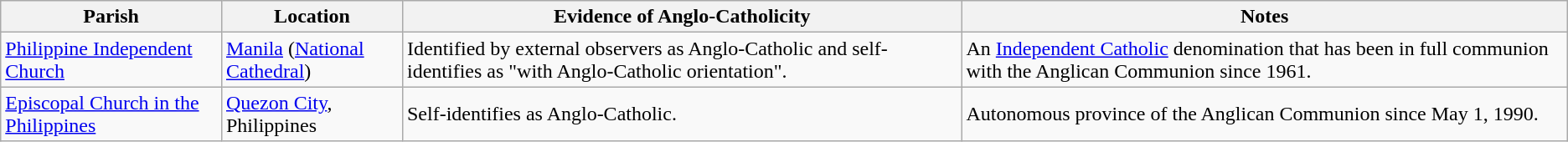<table class="wikitable sortable">
<tr>
<th>Parish</th>
<th>Location</th>
<th>Evidence of Anglo-Catholicity</th>
<th>Notes</th>
</tr>
<tr>
<td><a href='#'>Philippine Independent Church</a> <br> </td>
<td><a href='#'>Manila</a> (<a href='#'>National Cathedral</a>)</td>
<td>Identified by external observers as Anglo-Catholic and self-identifies as "with Anglo-Catholic orientation".</td>
<td>An <a href='#'>Independent Catholic</a> denomination that has been in full communion with the Anglican Communion since 1961.</td>
</tr>
<tr>
<td><a href='#'>Episcopal Church in the Philippines</a></td>
<td><a href='#'>Quezon City</a>, Philippines</td>
<td>Self-identifies as Anglo-Catholic.</td>
<td>Autonomous province of the Anglican Communion since May 1, 1990.</td>
</tr>
</table>
